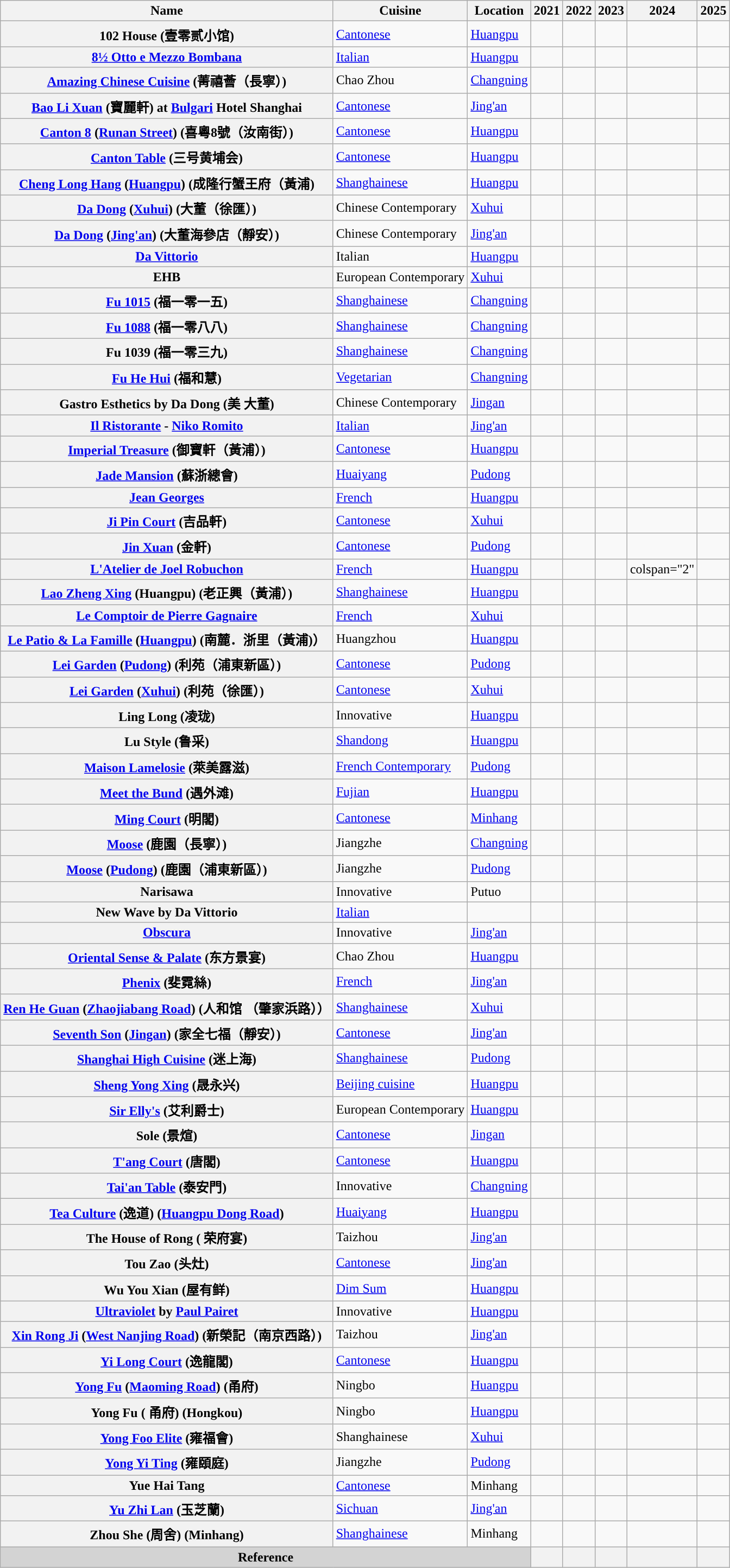<table class="wikitable sortable plainrowheaders" style="text-align:left;"">
<tr>
<th scope="col">Name</th>
<th scope="col">Cuisine</th>
<th scope="col">Location</th>
<th scope="col">2021</th>
<th scope="col">2022</th>
<th scope="col">2023</th>
<th scope="col">2024</th>
<th scope="col">2025</th>
</tr>
<tr>
<th scope="row">102 House (壹零贰小馆)</th>
<td><a href='#'>Cantonese</a></td>
<td><a href='#'>Huangpu</a></td>
<td></td>
<td></td>
<td></td>
<td></td>
<td></td>
</tr>
<tr>
<th scope="row"><a href='#'>8½ Otto e Mezzo Bombana</a></th>
<td><a href='#'>Italian</a></td>
<td><a href='#'>Huangpu</a></td>
<td></td>
<td></td>
<td></td>
<td></td>
<td></td>
</tr>
<tr>
<th scope="row"><a href='#'>Amazing Chinese Cuisine</a>  (菁禧薈（長寧）)</th>
<td>Chao Zhou</td>
<td><a href='#'>Changning</a></td>
<td></td>
<td></td>
<td></td>
<td></td>
<td></td>
</tr>
<tr>
<th scope="row"><a href='#'>Bao Li Xuan</a> (寶麗軒) at <a href='#'>Bulgari</a> Hotel Shanghai</th>
<td><a href='#'>Cantonese</a></td>
<td><a href='#'>Jing'an</a></td>
<td></td>
<td></td>
<td></td>
<td></td>
<td></td>
</tr>
<tr>
<th scope="row"><a href='#'>Canton 8</a> (<a href='#'>Runan Street</a>) (喜粵8號（汝南街）)</th>
<td><a href='#'>Cantonese</a></td>
<td><a href='#'>Huangpu</a></td>
<td></td>
<td></td>
<td></td>
<td></td>
<td></td>
</tr>
<tr>
<th scope="row"><a href='#'>Canton Table</a> (三号黄埔会)</th>
<td><a href='#'>Cantonese</a></td>
<td><a href='#'>Huangpu</a></td>
<td></td>
<td></td>
<td></td>
<td></td>
<td></td>
</tr>
<tr>
<th scope="row"><a href='#'>Cheng Long Hang</a> (<a href='#'>Huangpu</a>) (成隆行蟹王府（黃浦)</th>
<td><a href='#'>Shanghainese</a></td>
<td><a href='#'>Huangpu</a></td>
<td></td>
<td></td>
<td></td>
<td></td>
<td></td>
</tr>
<tr>
<th scope="row"><a href='#'>Da Dong</a> (<a href='#'>Xuhui</a>) (大董（徐匯）)</th>
<td>Chinese Contemporary</td>
<td><a href='#'>Xuhui</a></td>
<td></td>
<td></td>
<td></td>
<td></td>
<td></td>
</tr>
<tr>
<th scope="row"><a href='#'>Da Dong</a> (<a href='#'>Jing'an</a>) (大董海參店（靜安）)</th>
<td>Chinese Contemporary</td>
<td><a href='#'>Jing'an</a></td>
<td></td>
<td></td>
<td></td>
<td></td>
<td></td>
</tr>
<tr>
<th scope="row"><a href='#'>Da Vittorio</a></th>
<td>Italian</td>
<td><a href='#'>Huangpu</a></td>
<td></td>
<td></td>
<td></td>
<td></td>
<td></td>
</tr>
<tr>
<th scope="row">EHB</th>
<td>European Contemporary</td>
<td><a href='#'>Xuhui</a></td>
<td></td>
<td></td>
<td></td>
<td></td>
<td></td>
</tr>
<tr>
<th scope="row"><a href='#'>Fu 1015</a> (福一零一五)</th>
<td><a href='#'>Shanghainese</a></td>
<td><a href='#'>Changning</a></td>
<td></td>
<td></td>
<td></td>
<td></td>
<td></td>
</tr>
<tr>
<th scope="row"><a href='#'>Fu 1088</a> (福一零八八)</th>
<td><a href='#'>Shanghainese</a></td>
<td><a href='#'>Changning</a></td>
<td></td>
<td></td>
<td></td>
<td></td>
<td></td>
</tr>
<tr>
<th scope="row">Fu 1039 (福一零三九)</th>
<td><a href='#'>Shanghainese</a></td>
<td><a href='#'>Changning</a></td>
<td></td>
<td></td>
<td></td>
<td></td>
<td></td>
</tr>
<tr>
<th scope="row"><a href='#'>Fu He Hui</a> (福和慧)</th>
<td><a href='#'>Vegetarian</a></td>
<td><a href='#'>Changning</a></td>
<td></td>
<td></td>
<td></td>
<td></td>
<td></td>
</tr>
<tr>
<th scope="row">Gastro Esthetics by Da Dong (美 大董)</th>
<td>Chinese Contemporary</td>
<td><a href='#'>Jingan</a></td>
<td></td>
<td></td>
<td></td>
<td></td>
<td></td>
</tr>
<tr>
<th scope="row"><a href='#'>Il Ristorante</a> - <a href='#'>Niko Romito</a></th>
<td><a href='#'>Italian</a></td>
<td><a href='#'>Jing'an</a></td>
<td></td>
<td></td>
<td></td>
<td></td>
<td></td>
</tr>
<tr>
<th scope="row"><a href='#'>Imperial Treasure</a> (御寶軒（黃浦）)</th>
<td><a href='#'>Cantonese</a></td>
<td><a href='#'>Huangpu</a></td>
<td></td>
<td></td>
<td></td>
<td></td>
<td></td>
</tr>
<tr>
<th scope="row"><a href='#'>Jade Mansion</a> (蘇浙總會)</th>
<td><a href='#'>Huaiyang</a></td>
<td><a href='#'>Pudong</a></td>
<td></td>
<td></td>
<td></td>
<td></td>
<td></td>
</tr>
<tr>
<th scope="row"><a href='#'>Jean Georges</a></th>
<td><a href='#'>French</a></td>
<td><a href='#'>Huangpu</a></td>
<td></td>
<td></td>
<td></td>
<td></td>
<td></td>
</tr>
<tr>
<th scope="row"><a href='#'>Ji Pin Court</a> (吉品軒)</th>
<td><a href='#'>Cantonese</a></td>
<td><a href='#'>Xuhui</a></td>
<td></td>
<td></td>
<td></td>
<td></td>
<td></td>
</tr>
<tr>
<th scope="row"><a href='#'>Jin Xuan</a> (金軒)</th>
<td><a href='#'>Cantonese</a></td>
<td><a href='#'>Pudong</a></td>
<td></td>
<td></td>
<td></td>
<td></td>
<td></td>
</tr>
<tr>
<th scope="row"><a href='#'>L'Atelier de Joel Robuchon</a></th>
<td><a href='#'>French</a></td>
<td><a href='#'>Huangpu</a></td>
<td></td>
<td></td>
<td></td>
<td>colspan="2"</td>
</tr>
<tr>
<th scope="row"><a href='#'>Lao Zheng Xing</a> (Huangpu) (老正興（黃浦）)</th>
<td><a href='#'>Shanghainese</a></td>
<td><a href='#'>Huangpu</a></td>
<td></td>
<td></td>
<td></td>
<td></td>
<td></td>
</tr>
<tr>
<th scope="row"><a href='#'>Le Comptoir de Pierre Gagnaire</a></th>
<td><a href='#'>French</a></td>
<td><a href='#'>Xuhui</a></td>
<td></td>
<td></td>
<td></td>
<td></td>
<td></td>
</tr>
<tr>
<th scope="row"><a href='#'>Le Patio & La Famille</a> (<a href='#'>Huangpu</a>) (南麓．浙里（黃浦)）</th>
<td>Huangzhou</td>
<td><a href='#'>Huangpu</a></td>
<td></td>
<td></td>
<td></td>
<td></td>
<td></td>
</tr>
<tr>
<th scope="row"><a href='#'>Lei Garden</a> (<a href='#'>Pudong</a>) (利苑（浦東新區）)</th>
<td><a href='#'>Cantonese</a></td>
<td><a href='#'>Pudong</a></td>
<td></td>
<td></td>
<td></td>
<td></td>
<td></td>
</tr>
<tr>
<th scope="row"><a href='#'>Lei Garden</a> (<a href='#'>Xuhui</a>) (利苑（徐匯）)</th>
<td><a href='#'>Cantonese</a></td>
<td><a href='#'>Xuhui</a></td>
<td></td>
<td></td>
<td></td>
<td></td>
<td></td>
</tr>
<tr>
<th scope="row">Ling Long (凌珑)</th>
<td>Innovative</td>
<td><a href='#'>Huangpu</a></td>
<td></td>
<td></td>
<td></td>
<td></td>
<td></td>
</tr>
<tr>
<th scope="row">Lu Style (鲁采)</th>
<td><a href='#'>Shandong</a></td>
<td><a href='#'>Huangpu</a></td>
<td></td>
<td></td>
<td></td>
<td></td>
<td></td>
</tr>
<tr>
<th scope="row"><a href='#'>Maison Lamelosie</a> (萊美露滋)</th>
<td><a href='#'>French Contemporary</a></td>
<td><a href='#'>Pudong</a></td>
<td></td>
<td></td>
<td></td>
<td></td>
<td></td>
</tr>
<tr>
<th scope="row"><a href='#'>Meet the Bund</a> (遇外滩)</th>
<td><a href='#'>Fujian</a></td>
<td><a href='#'>Huangpu</a></td>
<td></td>
<td></td>
<td></td>
<td></td>
<td></td>
</tr>
<tr>
<th scope="row"><a href='#'>Ming Court</a> (明閣)</th>
<td><a href='#'>Cantonese</a></td>
<td><a href='#'>Minhang</a></td>
<td></td>
<td></td>
<td></td>
<td></td>
<td></td>
</tr>
<tr>
<th scope="row"><a href='#'>Moose</a> (鹿園（長寧）)</th>
<td>Jiangzhe</td>
<td><a href='#'>Changning</a></td>
<td></td>
<td></td>
<td></td>
<td></td>
<td></td>
</tr>
<tr>
<th scope="row"><a href='#'>Moose</a> (<a href='#'>Pudong</a>) (鹿園（浦東新區）)</th>
<td>Jiangzhe</td>
<td><a href='#'>Pudong</a></td>
<td></td>
<td></td>
<td></td>
<td></td>
<td></td>
</tr>
<tr>
<th scope="row">Narisawa</th>
<td>Innovative</td>
<td>Putuo</td>
<td></td>
<td></td>
<td></td>
<td></td>
<td></td>
</tr>
<tr>
<th scope="row">New Wave by Da Vittorio</th>
<td><a href='#'>Italian</a></td>
<td></td>
<td></td>
<td></td>
<td></td>
<td></td>
<td></td>
</tr>
<tr>
<th scope="row"><a href='#'>Obscura</a></th>
<td>Innovative</td>
<td><a href='#'>Jing'an</a></td>
<td></td>
<td></td>
<td></td>
<td></td>
<td></td>
</tr>
<tr>
<th scope="row"><a href='#'>Oriental Sense & Palate</a> (东方景宴)</th>
<td>Chao Zhou</td>
<td><a href='#'>Huangpu</a></td>
<td></td>
<td></td>
<td></td>
<td></td>
<td></td>
</tr>
<tr>
<th scope="row"><a href='#'>Phenix</a> (斐霓絲)</th>
<td><a href='#'>French</a></td>
<td><a href='#'>Jing'an</a></td>
<td></td>
<td></td>
<td></td>
<td></td>
<td></td>
</tr>
<tr>
<th scope="row"><a href='#'>Ren He Guan</a> (<a href='#'>Zhaojiabang Road</a>) (人和馆 （肇家浜路））</th>
<td><a href='#'>Shanghainese</a></td>
<td><a href='#'>Xuhui</a></td>
<td></td>
<td></td>
<td></td>
<td></td>
<td></td>
</tr>
<tr>
<th scope="row"><a href='#'>Seventh Son</a> (<a href='#'>Jingan</a>) (家全七福（靜安）)</th>
<td><a href='#'>Cantonese</a></td>
<td><a href='#'>Jing'an</a></td>
<td></td>
<td></td>
<td></td>
<td></td>
<td></td>
</tr>
<tr>
<th scope="row"><a href='#'>Shanghai High Cuisine</a> (迷上海)</th>
<td><a href='#'>Shanghainese</a></td>
<td><a href='#'>Pudong</a></td>
<td></td>
<td></td>
<td></td>
<td></td>
<td></td>
</tr>
<tr>
<th scope="row"><a href='#'>Sheng Yong Xing</a> (晟永兴)</th>
<td><a href='#'>Beijing cuisine</a></td>
<td><a href='#'>Huangpu</a></td>
<td></td>
<td></td>
<td></td>
<td></td>
<td></td>
</tr>
<tr>
<th scope="row"><a href='#'>Sir Elly's</a> (艾利爵士)</th>
<td>European Contemporary</td>
<td><a href='#'>Huangpu</a></td>
<td></td>
<td></td>
<td></td>
<td></td>
<td></td>
</tr>
<tr>
<th scope="row">Sole (景煊)</th>
<td><a href='#'>Cantonese</a></td>
<td><a href='#'>Jingan</a></td>
<td></td>
<td></td>
<td></td>
<td></td>
<td></td>
</tr>
<tr>
<th scope="row"><a href='#'>T'ang Court</a> (唐閣)</th>
<td><a href='#'>Cantonese</a></td>
<td><a href='#'>Huangpu</a></td>
<td></td>
<td></td>
<td></td>
<td></td>
<td></td>
</tr>
<tr>
<th scope="row"><a href='#'>Tai'an Table</a> (泰安門)</th>
<td>Innovative</td>
<td><a href='#'>Changning</a></td>
<td></td>
<td></td>
<td></td>
<td></td>
<td></td>
</tr>
<tr>
<th scope="row"><a href='#'>Tea Culture</a> (逸道) (<a href='#'>Huangpu Dong Road</a>)</th>
<td><a href='#'>Huaiyang</a></td>
<td><a href='#'>Huangpu</a></td>
<td></td>
<td></td>
<td></td>
<td></td>
<td></td>
</tr>
<tr>
<th scope="row">The House of Rong ( 荣府宴)</th>
<td>Taizhou</td>
<td><a href='#'>Jing'an</a></td>
<td></td>
<td></td>
<td></td>
<td></td>
<td></td>
</tr>
<tr>
<th scope="row">Tou Zao (头灶)</th>
<td><a href='#'>Cantonese</a></td>
<td><a href='#'>Jing'an</a></td>
<td></td>
<td></td>
<td></td>
<td></td>
<td></td>
</tr>
<tr>
<th scope="row">Wu You Xian (屋有鲜)</th>
<td><a href='#'>Dim Sum</a></td>
<td><a href='#'>Huangpu</a></td>
<td></td>
<td></td>
<td></td>
<td></td>
<td></td>
</tr>
<tr>
<th scope="row"><a href='#'>Ultraviolet</a> by <a href='#'>Paul Pairet</a></th>
<td>Innovative</td>
<td><a href='#'>Huangpu</a></td>
<td></td>
<td></td>
<td></td>
<td></td>
<td></td>
</tr>
<tr>
<th scope="row"><a href='#'>Xin Rong Ji</a> (<a href='#'>West Nanjing Road</a>) (新榮記（南京西路）)</th>
<td>Taizhou</td>
<td><a href='#'>Jing'an</a></td>
<td></td>
<td></td>
<td></td>
<td></td>
<td></td>
</tr>
<tr>
<th scope="row"><a href='#'>Yi Long Court</a> (逸龍閣)</th>
<td><a href='#'>Cantonese</a></td>
<td><a href='#'>Huangpu</a></td>
<td></td>
<td></td>
<td></td>
<td></td>
<td></td>
</tr>
<tr>
<th scope="row"><a href='#'>Yong Fu</a> (<a href='#'>Maoming Road</a>) (甬府)</th>
<td>Ningbo</td>
<td><a href='#'>Huangpu</a></td>
<td></td>
<td></td>
<td></td>
<td></td>
<td></td>
</tr>
<tr>
<th scope="row">Yong Fu ( 甬府) (Hongkou)</th>
<td>Ningbo</td>
<td><a href='#'>Huangpu</a></td>
<td></td>
<td></td>
<td></td>
<td></td>
<td></td>
</tr>
<tr>
<th scope="row"><a href='#'>Yong Foo Elite</a> (雍福會)</th>
<td>Shanghainese</td>
<td><a href='#'>Xuhui</a></td>
<td></td>
<td></td>
<td></td>
<td></td>
<td></td>
</tr>
<tr>
<th scope="row"><a href='#'>Yong Yi Ting</a> (雍頤庭)</th>
<td>Jiangzhe</td>
<td><a href='#'>Pudong</a></td>
<td></td>
<td></td>
<td></td>
<td></td>
<td></td>
</tr>
<tr>
<th scope="row">Yue Hai Tang</th>
<td><a href='#'>Cantonese</a></td>
<td>Minhang</td>
<td></td>
<td></td>
<td></td>
<td></td>
<td></td>
</tr>
<tr>
<th scope="row"><a href='#'>Yu Zhi Lan</a> (玉芝蘭)</th>
<td><a href='#'>Sichuan</a></td>
<td><a href='#'>Jing'an</a></td>
<td></td>
<td></td>
<td></td>
<td></td>
<td></td>
</tr>
<tr>
<th scope="row">Zhou She (周舍) (Minhang)</th>
<td><a href='#'>Shanghainese</a></td>
<td>Minhang</td>
<td></td>
<td></td>
<td></td>
<td></td>
<td></td>
</tr>
<tr>
<th colspan="3" style="text-align: center;background: lightgray;">Reference</th>
<th></th>
<th></th>
<th></th>
<th></th>
<th></th>
</tr>
</table>
